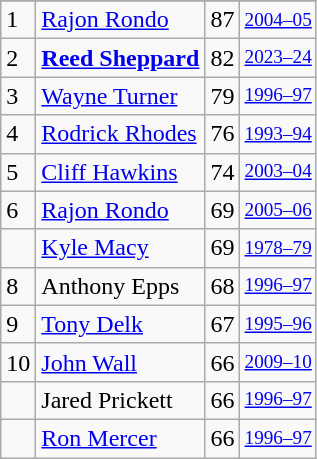<table class="wikitable">
<tr>
</tr>
<tr>
<td>1</td>
<td><a href='#'>Rajon Rondo</a></td>
<td>87</td>
<td style="font-size:80%;"><a href='#'>2004–05</a></td>
</tr>
<tr>
<td>2</td>
<td><strong><a href='#'>Reed Sheppard</a></strong></td>
<td>82</td>
<td style="font-size:80%;"><a href='#'>2023–24</a></td>
</tr>
<tr>
<td>3</td>
<td><a href='#'>Wayne Turner</a></td>
<td>79</td>
<td style="font-size:80%;"><a href='#'>1996–97</a></td>
</tr>
<tr>
<td>4</td>
<td><a href='#'>Rodrick Rhodes</a></td>
<td>76</td>
<td style="font-size:80%;"><a href='#'>1993–94</a></td>
</tr>
<tr>
<td>5</td>
<td><a href='#'>Cliff Hawkins</a></td>
<td>74</td>
<td style="font-size:80%;"><a href='#'>2003–04</a></td>
</tr>
<tr>
<td>6</td>
<td><a href='#'>Rajon Rondo</a></td>
<td>69</td>
<td style="font-size:80%;"><a href='#'>2005–06</a></td>
</tr>
<tr>
<td></td>
<td><a href='#'>Kyle Macy</a></td>
<td>69</td>
<td style="font-size:80%;"><a href='#'>1978–79</a></td>
</tr>
<tr>
<td>8</td>
<td>Anthony Epps</td>
<td>68</td>
<td style="font-size:80%;"><a href='#'>1996–97</a></td>
</tr>
<tr>
<td>9</td>
<td><a href='#'>Tony Delk</a></td>
<td>67</td>
<td style="font-size:80%;"><a href='#'>1995–96</a></td>
</tr>
<tr>
<td>10</td>
<td><a href='#'>John Wall</a></td>
<td>66</td>
<td style="font-size:80%;"><a href='#'>2009–10</a></td>
</tr>
<tr>
<td></td>
<td>Jared Prickett</td>
<td>66</td>
<td style="font-size:80%;"><a href='#'>1996–97</a></td>
</tr>
<tr>
<td></td>
<td><a href='#'>Ron Mercer</a></td>
<td>66</td>
<td style="font-size:80%;"><a href='#'>1996–97</a></td>
</tr>
</table>
